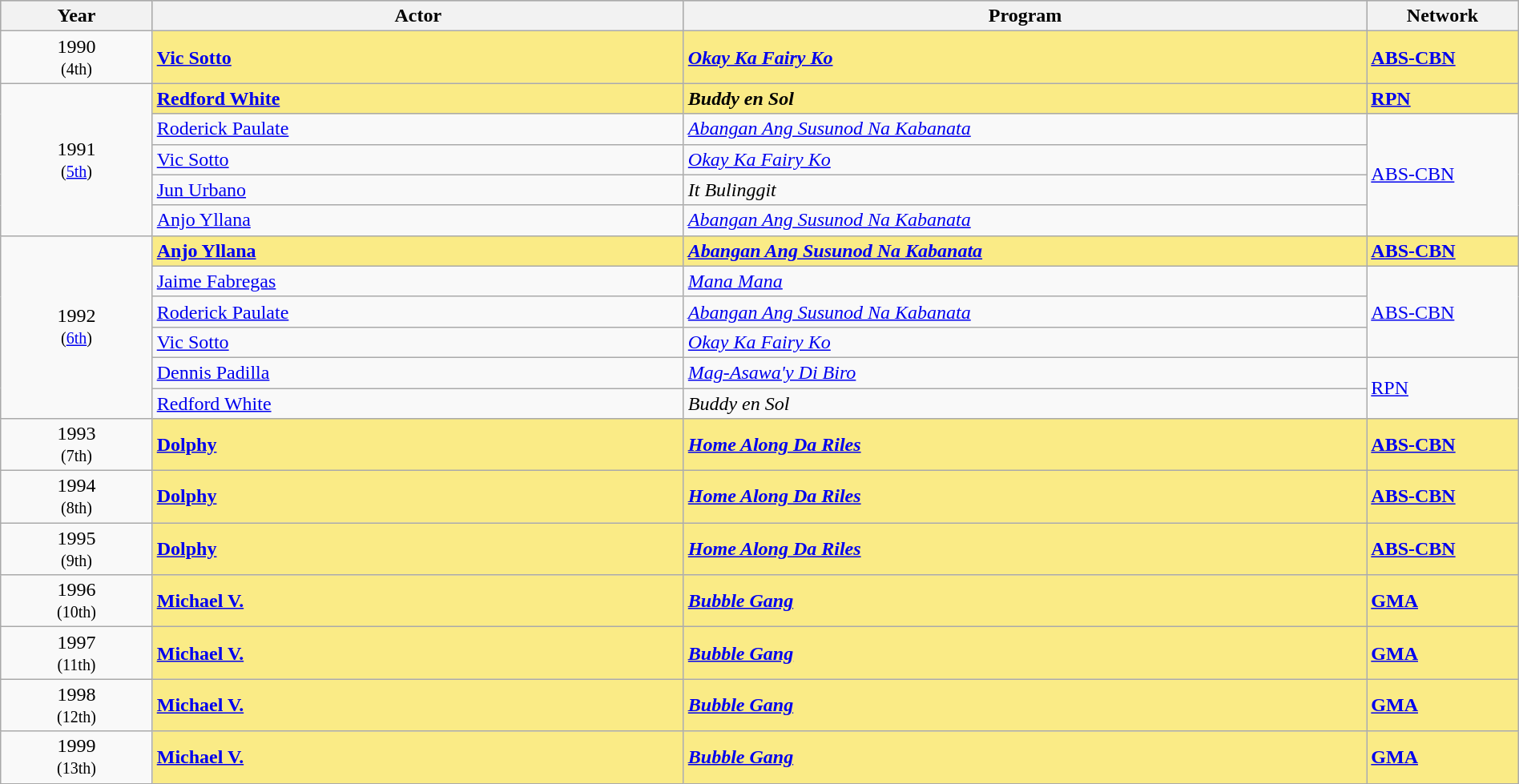<table class="wikitable" style="width:100%">
<tr bgcolor="#bebebe">
<th width="10%">Year</th>
<th width="35%">Actor</th>
<th width="45%">Program</th>
<th width="10%">Network</th>
</tr>
<tr>
<td style="text-align:center">1990<br><small>(4th)</small></td>
<td style="background:#FAEB86"><strong><a href='#'>Vic Sotto</a></strong></td>
<td style="background:#FAEB86"><strong><em><a href='#'>Okay Ka Fairy Ko</a></em></strong></td>
<td style="background:#FAEB86"><strong><a href='#'>ABS-CBN</a></strong></td>
</tr>
<tr>
<td rowspan=5 style="text-align:center">1991<br><small>(<a href='#'>5th</a>)</small></td>
<td style="background:#FAEB86"><strong><a href='#'>Redford White</a></strong></td>
<td style="background:#FAEB86"><strong><em>Buddy en Sol</em></strong></td>
<td style="background:#FAEB86"><strong><a href='#'>RPN</a></strong></td>
</tr>
<tr>
<td><a href='#'>Roderick Paulate</a></td>
<td><em><a href='#'>Abangan Ang Susunod Na Kabanata</a></em></td>
<td rowspan=4><a href='#'>ABS-CBN</a></td>
</tr>
<tr>
<td><a href='#'>Vic Sotto</a></td>
<td><em><a href='#'>Okay Ka Fairy Ko</a></em></td>
</tr>
<tr>
<td><a href='#'>Jun Urbano</a></td>
<td><em>It Bulinggit</em></td>
</tr>
<tr>
<td><a href='#'>Anjo Yllana</a></td>
<td><em><a href='#'>Abangan Ang Susunod Na Kabanata</a></em></td>
</tr>
<tr>
<td rowspan=6 style="text-align:center">1992<br><small>(<a href='#'>6th</a>)</small></td>
<td style="background:#FAEB86"><strong><a href='#'>Anjo Yllana</a></strong></td>
<td style="background:#FAEB86"><strong><em><a href='#'>Abangan Ang Susunod Na Kabanata</a></em></strong></td>
<td style="background:#FAEB86"><strong><a href='#'>ABS-CBN</a></strong></td>
</tr>
<tr>
<td><a href='#'>Jaime Fabregas</a></td>
<td><em><a href='#'>Mana Mana</a></em></td>
<td rowspan=3><a href='#'>ABS-CBN</a></td>
</tr>
<tr>
<td><a href='#'>Roderick Paulate</a></td>
<td><em><a href='#'>Abangan Ang Susunod Na Kabanata</a></em></td>
</tr>
<tr>
<td><a href='#'>Vic Sotto</a></td>
<td><em><a href='#'>Okay Ka Fairy Ko</a></em></td>
</tr>
<tr>
<td><a href='#'>Dennis Padilla</a></td>
<td><em><a href='#'>Mag-Asawa'y Di Biro</a></em></td>
<td rowspan=2><a href='#'>RPN</a></td>
</tr>
<tr>
<td><a href='#'>Redford White</a></td>
<td><em>Buddy en Sol</em></td>
</tr>
<tr>
<td style="text-align:center">1993<br><small>(7th)</small></td>
<td style="background:#FAEB86"><strong><a href='#'>Dolphy</a></strong></td>
<td style="background:#FAEB86"><strong><em><a href='#'>Home Along Da Riles</a></em></strong></td>
<td style="background:#FAEB86"><strong><a href='#'>ABS-CBN</a></strong></td>
</tr>
<tr>
<td style="text-align:center">1994<br><small>(8th)</small></td>
<td style="background:#FAEB86"><strong><a href='#'>Dolphy</a></strong></td>
<td style="background:#FAEB86"><strong><em><a href='#'>Home Along Da Riles</a></em></strong></td>
<td style="background:#FAEB86"><strong><a href='#'>ABS-CBN</a></strong></td>
</tr>
<tr>
<td style="text-align:center">1995<br><small>(9th)</small></td>
<td style="background:#FAEB86"><strong><a href='#'>Dolphy</a></strong></td>
<td style="background:#FAEB86"><strong><em><a href='#'>Home Along Da Riles</a></em></strong></td>
<td style="background:#FAEB86"><strong><a href='#'>ABS-CBN</a></strong></td>
</tr>
<tr>
<td style="text-align:center">1996<br><small>(10th)</small></td>
<td style="background:#FAEB86"><strong><a href='#'>Michael V.</a></strong></td>
<td style="background:#FAEB86"><strong><em><a href='#'>Bubble Gang</a></em></strong></td>
<td style="background:#FAEB86"><strong><a href='#'>GMA</a></strong></td>
</tr>
<tr>
<td style="text-align:center">1997<br><small>(11th)</small></td>
<td style="background:#FAEB86"><strong><a href='#'>Michael V.</a></strong></td>
<td style="background:#FAEB86"><strong><em><a href='#'>Bubble Gang</a></em></strong></td>
<td style="background:#FAEB86"><strong><a href='#'>GMA</a></strong></td>
</tr>
<tr>
<td style="text-align:center">1998<br><small>(12th)</small></td>
<td style="background:#FAEB86"><strong><a href='#'>Michael V.</a></strong></td>
<td style="background:#FAEB86"><strong><em><a href='#'>Bubble Gang</a></em></strong></td>
<td style="background:#FAEB86"><strong><a href='#'>GMA</a></strong></td>
</tr>
<tr>
<td style="text-align:center">1999<br><small>(13th)</small></td>
<td style="background:#FAEB86"><strong><a href='#'>Michael V.</a></strong></td>
<td style="background:#FAEB86"><strong><em><a href='#'>Bubble Gang</a></em></strong></td>
<td style="background:#FAEB86"><strong><a href='#'>GMA</a></strong></td>
</tr>
</table>
